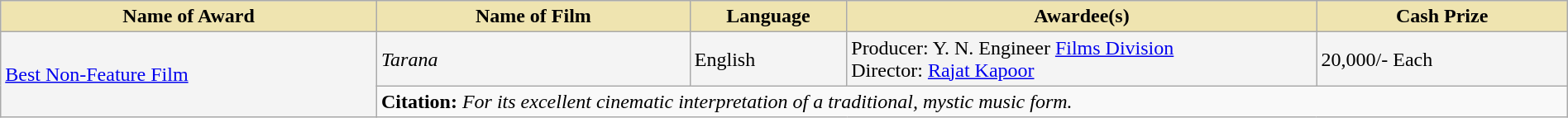<table class="wikitable" style="width:100%;">
<tr>
<th style="background-color:#EFE4B0;width:24%;">Name of Award</th>
<th style="background-color:#EFE4B0;width:20%;">Name of Film</th>
<th style="background-color:#EFE4B0;width:10%;">Language</th>
<th style="background-color:#EFE4B0;width:30%;">Awardee(s)</th>
<th style="background-color:#EFE4B0;width:16%;">Cash Prize</th>
</tr>
<tr style="background-color:#F4F4F4">
<td rowspan="2"><a href='#'>Best Non-Feature Film</a></td>
<td><em>Tarana</em></td>
<td>English</td>
<td>Producer: Y. N. Engineer  <a href='#'>Films Division</a><br>Director: <a href='#'>Rajat Kapoor</a></td>
<td>20,000/- Each</td>
</tr>
<tr style="background-color:#F9F9F9">
<td colspan="4"><strong>Citation:</strong> <em>For its excellent cinematic interpretation of a traditional, mystic music form.</em></td>
</tr>
</table>
